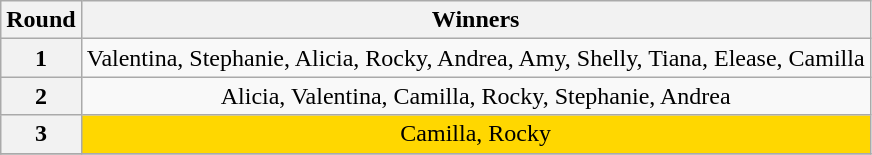<table class="wikitable" style="text-align:center">
<tr>
<th>Round</th>
<th>Winners</th>
</tr>
<tr>
<th>1</th>
<td>Valentina, Stephanie, Alicia, Rocky, Andrea, Amy, Shelly, Tiana, Elease, Camilla</td>
</tr>
<tr>
<th>2</th>
<td>Alicia, Valentina, Camilla, Rocky, Stephanie, Andrea</td>
</tr>
<tr>
<th>3</th>
<td bgcolor="gold">Camilla, Rocky</td>
</tr>
<tr>
</tr>
</table>
